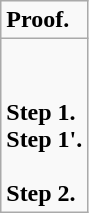<table role="presentation" class="wikitable mw-collapsible mw-collapsed">
<tr>
<td><strong>Proof.</strong></td>
</tr>
<tr>
<td><br><br><strong>Step 1.</strong><br><strong>Step 1'.</strong><br><br><strong>Step 2.</strong><br></td>
</tr>
</table>
